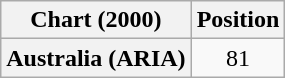<table class="wikitable plainrowheaders" style="text-align:center">
<tr>
<th>Chart (2000)</th>
<th>Position</th>
</tr>
<tr>
<th scope="row">Australia (ARIA)</th>
<td>81</td>
</tr>
</table>
